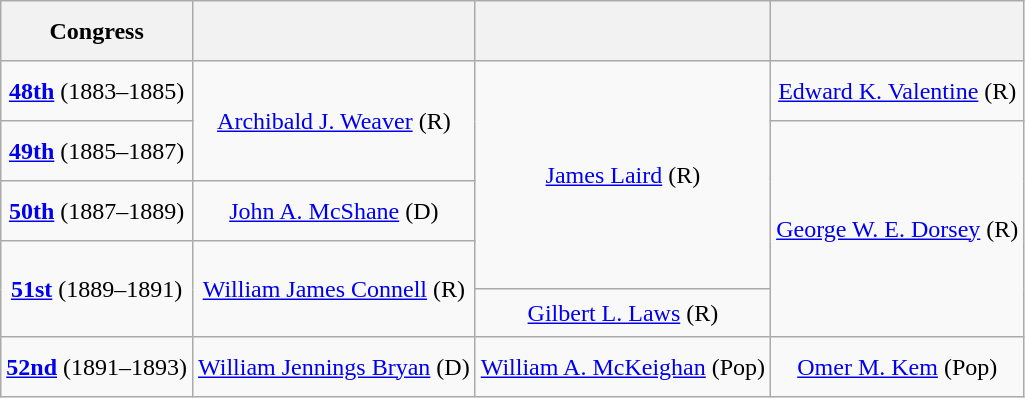<table class=wikitable style="text-align:center">
<tr style="height:2.5em">
<th>Congress</th>
<th></th>
<th></th>
<th></th>
</tr>
<tr style="height:2.5em">
<td><strong><a href='#'>48th</a></strong> (1883–1885)</td>
<td rowspan=2 ><a href='#'>Archibald J. Weaver</a> (R)</td>
<td rowspan=4 ><a href='#'>James Laird</a> (R)</td>
<td><a href='#'>Edward K. Valentine</a> (R)</td>
</tr>
<tr style="height:2.5em">
<td><strong><a href='#'>49th</a></strong> (1885–1887)</td>
<td rowspan=4 ><a href='#'>George W. E. Dorsey</a> (R)</td>
</tr>
<tr style="height:2.5em">
<td><strong><a href='#'>50th</a></strong> (1887–1889)</td>
<td><a href='#'>John A. McShane</a> (D)</td>
</tr>
<tr style="height:2em">
<td rowspan=2><strong><a href='#'>51st</a></strong> (1889–1891)</td>
<td rowspan=2 ><a href='#'>William James Connell</a> (R)</td>
</tr>
<tr style="height:2em">
<td><a href='#'>Gilbert L. Laws</a> (R)</td>
</tr>
<tr style="height:2.5em">
<td><strong><a href='#'>52nd</a></strong> (1891–1893)</td>
<td><a href='#'>William Jennings Bryan</a> (D)</td>
<td><a href='#'>William A. McKeighan</a> (Pop)</td>
<td><a href='#'>Omer M. Kem</a> (Pop)</td>
</tr>
</table>
